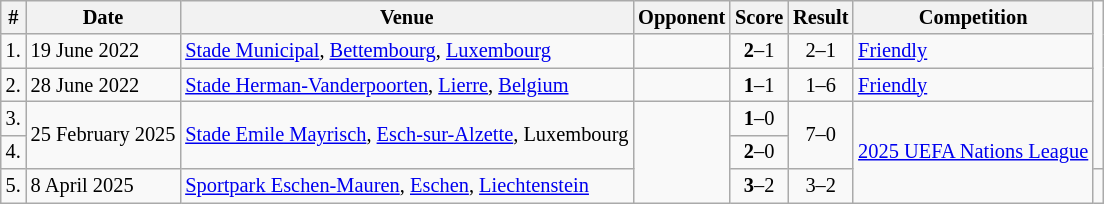<table class="wikitable" style="font-size:85%;">
<tr>
<th>#</th>
<th>Date</th>
<th>Venue</th>
<th>Opponent</th>
<th>Score</th>
<th>Result</th>
<th>Competition</th>
</tr>
<tr>
<td>1.</td>
<td>19 June 2022</td>
<td><a href='#'>Stade Municipal</a>, <a href='#'>Bettembourg</a>, <a href='#'>Luxembourg</a></td>
<td></td>
<td align=center><strong>2</strong>–1</td>
<td align=center>2–1</td>
<td><a href='#'>Friendly</a></td>
</tr>
<tr>
<td>2.</td>
<td>28 June 2022</td>
<td><a href='#'>Stade Herman-Vanderpoorten</a>, <a href='#'>Lierre</a>, <a href='#'>Belgium</a></td>
<td></td>
<td align=center><strong>1</strong>–1</td>
<td align=center>1–6</td>
<td><a href='#'>Friendly</a></td>
</tr>
<tr>
<td>3.</td>
<td rowspan=2>25 February 2025</td>
<td rowspan=2><a href='#'>Stade Emile Mayrisch</a>, <a href='#'>Esch-sur-Alzette</a>, Luxembourg</td>
<td rowspan=3></td>
<td align=center><strong>1</strong>–0</td>
<td rowspan=2 align=center>7–0</td>
<td rowspan=3><a href='#'>2025 UEFA Nations League</a></td>
</tr>
<tr>
<td>4.</td>
<td align=center><strong>2</strong>–0</td>
</tr>
<tr>
<td>5.</td>
<td>8 April 2025</td>
<td><a href='#'>Sportpark Eschen-Mauren</a>, <a href='#'>Eschen</a>, <a href='#'>Liechtenstein</a></td>
<td align=center><strong>3</strong>–2</td>
<td rowspan=2 align=center>3–2</td>
<td></td>
</tr>
</table>
